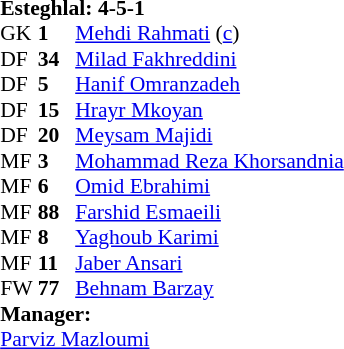<table style="font-size: 90%" cellspacing="0" cellpadding="0" align=center>
<tr>
<td colspan="4"><strong>Esteghlal: 4-5-1</strong></td>
</tr>
<tr>
<th width=25></th>
<th width=25></th>
</tr>
<tr>
<td>GK</td>
<td><strong>1</strong></td>
<td> <a href='#'>Mehdi Rahmati</a> (<a href='#'>c</a>)</td>
</tr>
<tr>
<td>DF</td>
<td><strong>34</strong></td>
<td> <a href='#'>Milad Fakhreddini</a></td>
</tr>
<tr>
<td>DF</td>
<td><strong>5</strong></td>
<td> <a href='#'>Hanif Omranzadeh</a></td>
</tr>
<tr>
<td>DF</td>
<td><strong>15</strong></td>
<td> <a href='#'>Hrayr Mkoyan</a></td>
</tr>
<tr>
<td>DF</td>
<td><strong>20</strong></td>
<td> <a href='#'>Meysam Majidi</a></td>
</tr>
<tr>
<td>MF</td>
<td><strong>3</strong></td>
<td> <a href='#'>Mohammad Reza Khorsandnia</a></td>
</tr>
<tr>
<td>MF</td>
<td><strong>6</strong></td>
<td> <a href='#'>Omid Ebrahimi</a></td>
</tr>
<tr>
<td>MF</td>
<td><strong>88</strong></td>
<td> <a href='#'>Farshid Esmaeili</a></td>
</tr>
<tr>
<td>MF</td>
<td><strong>8</strong></td>
<td> <a href='#'>Yaghoub Karimi</a></td>
</tr>
<tr>
<td>MF</td>
<td><strong>11</strong></td>
<td> <a href='#'>Jaber Ansari</a></td>
</tr>
<tr>
<td>FW</td>
<td><strong>77</strong></td>
<td> <a href='#'>Behnam Barzay</a></td>
</tr>
<tr>
<td colspan=3><strong>Manager:</strong></td>
</tr>
<tr>
<td colspan=4> <a href='#'>Parviz Mazloumi</a></td>
</tr>
</table>
